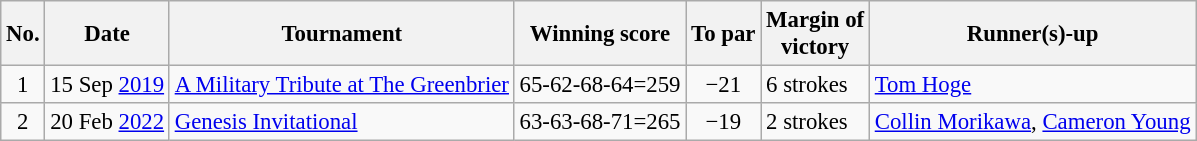<table class="wikitable" style="font-size:95%;">
<tr>
<th>No.</th>
<th>Date</th>
<th>Tournament</th>
<th>Winning score</th>
<th>To par</th>
<th>Margin of<br>victory</th>
<th>Runner(s)-up</th>
</tr>
<tr>
<td align=center>1</td>
<td align=right>15 Sep <a href='#'>2019</a></td>
<td><a href='#'>A Military Tribute at The Greenbrier</a></td>
<td align=right>65-62-68-64=259</td>
<td align=center>−21</td>
<td>6 strokes</td>
<td> <a href='#'>Tom Hoge</a></td>
</tr>
<tr>
<td align=center>2</td>
<td align=right>20 Feb <a href='#'>2022</a></td>
<td><a href='#'>Genesis Invitational</a></td>
<td align=right>63-63-68-71=265</td>
<td align=center>−19</td>
<td>2 strokes</td>
<td> <a href='#'>Collin Morikawa</a>,  <a href='#'>Cameron Young</a></td>
</tr>
</table>
